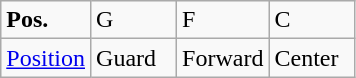<table class="wikitable">
<tr>
<td width="50"><strong>Pos.</strong></td>
<td width="50">G</td>
<td width="50">F</td>
<td width="50">C</td>
</tr>
<tr>
<td><a href='#'>Position</a></td>
<td>Guard</td>
<td>Forward</td>
<td>Center</td>
</tr>
</table>
